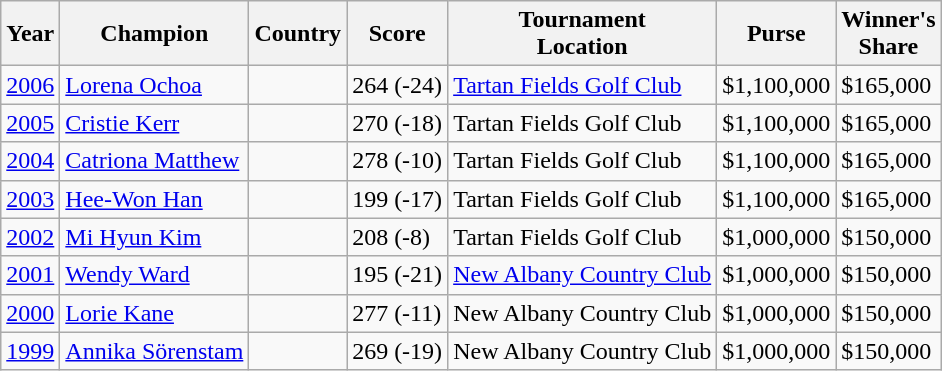<table class="wikitable">
<tr>
<th>Year</th>
<th>Champion</th>
<th>Country</th>
<th>Score</th>
<th>Tournament<br>Location</th>
<th>Purse</th>
<th>Winner's<br>Share</th>
</tr>
<tr>
<td><a href='#'>2006</a></td>
<td><a href='#'>Lorena Ochoa</a></td>
<td></td>
<td>264 (-24)</td>
<td><a href='#'>Tartan Fields Golf Club</a></td>
<td>$1,100,000</td>
<td>$165,000</td>
</tr>
<tr>
<td><a href='#'>2005</a></td>
<td><a href='#'>Cristie Kerr</a></td>
<td></td>
<td>270 (-18)</td>
<td>Tartan Fields Golf Club</td>
<td>$1,100,000</td>
<td>$165,000</td>
</tr>
<tr>
<td><a href='#'>2004</a></td>
<td><a href='#'>Catriona Matthew</a></td>
<td></td>
<td>278 (-10)</td>
<td>Tartan Fields Golf Club</td>
<td>$1,100,000</td>
<td>$165,000</td>
</tr>
<tr>
<td><a href='#'>2003</a></td>
<td><a href='#'>Hee-Won Han</a></td>
<td></td>
<td>199 (-17)</td>
<td>Tartan Fields Golf Club</td>
<td>$1,100,000</td>
<td>$165,000</td>
</tr>
<tr>
<td><a href='#'>2002</a></td>
<td><a href='#'>Mi Hyun Kim</a></td>
<td></td>
<td>208 (-8)</td>
<td>Tartan Fields Golf Club</td>
<td>$1,000,000</td>
<td>$150,000</td>
</tr>
<tr>
<td><a href='#'>2001</a></td>
<td><a href='#'>Wendy Ward</a></td>
<td></td>
<td>195 (-21)</td>
<td><a href='#'>New Albany Country Club</a></td>
<td>$1,000,000</td>
<td>$150,000</td>
</tr>
<tr>
<td><a href='#'>2000</a></td>
<td><a href='#'>Lorie Kane</a></td>
<td></td>
<td>277 (-11)</td>
<td>New Albany Country Club</td>
<td>$1,000,000</td>
<td>$150,000</td>
</tr>
<tr>
<td><a href='#'>1999</a></td>
<td><a href='#'>Annika Sörenstam</a></td>
<td></td>
<td>269 (-19)</td>
<td>New Albany Country Club</td>
<td>$1,000,000</td>
<td>$150,000</td>
</tr>
</table>
